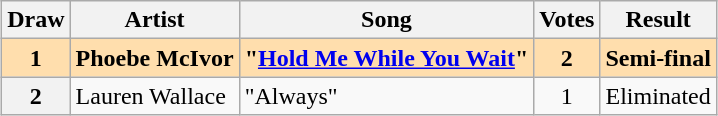<table class="sortable wikitable plainrowheaders" style="margin: 1em auto 1em auto;">
<tr>
<th scope="col">Draw</th>
<th scope="col">Artist</th>
<th scope="col">Song </th>
<th scope="col">Votes</th>
<th scope="col">Result</th>
</tr>
<tr style="font-weight: bold; background:navajowhite;">
<th scope="row" style="text-align:center; font-weight:bold; background:navajowhite">1</th>
<td>Phoebe McIvor</td>
<td>"<a href='#'>Hold Me While You Wait</a>" </td>
<td align="center">2</td>
<td>Semi-final</td>
</tr>
<tr>
<th scope="row" style="text-align:center;">2</th>
<td>Lauren Wallace</td>
<td>"Always" </td>
<td align="center">1</td>
<td>Eliminated</td>
</tr>
</table>
